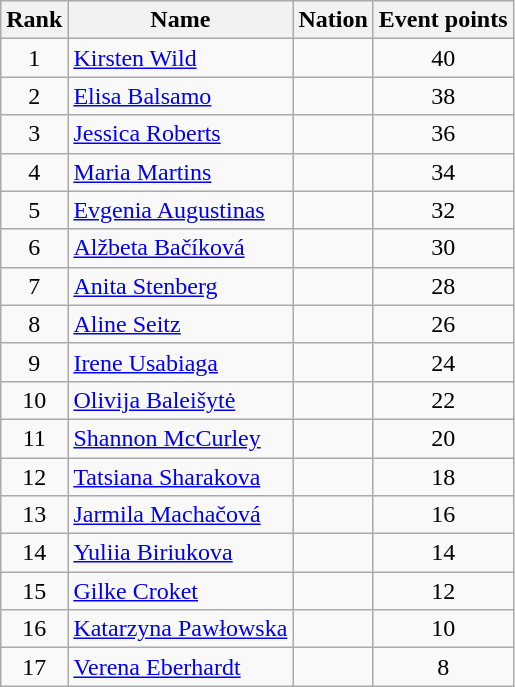<table class="wikitable sortable" style="text-align:center">
<tr>
<th>Rank</th>
<th>Name</th>
<th>Nation</th>
<th>Event points</th>
</tr>
<tr>
<td>1</td>
<td align=left><a href='#'>Kirsten Wild</a></td>
<td align=left></td>
<td>40</td>
</tr>
<tr>
<td>2</td>
<td align=left><a href='#'>Elisa Balsamo</a></td>
<td align=left></td>
<td>38</td>
</tr>
<tr>
<td>3</td>
<td align=left><a href='#'>Jessica Roberts</a></td>
<td align=left></td>
<td>36</td>
</tr>
<tr>
<td>4</td>
<td align=left><a href='#'>Maria Martins</a></td>
<td align=left></td>
<td>34</td>
</tr>
<tr>
<td>5</td>
<td align=left><a href='#'>Evgenia Augustinas</a></td>
<td align=left></td>
<td>32</td>
</tr>
<tr>
<td>6</td>
<td align=left><a href='#'>Alžbeta Bačíková</a></td>
<td align=left></td>
<td>30</td>
</tr>
<tr>
<td>7</td>
<td align=left><a href='#'>Anita Stenberg</a></td>
<td align=left></td>
<td>28</td>
</tr>
<tr>
<td>8</td>
<td align=left><a href='#'>Aline Seitz</a></td>
<td align=left></td>
<td>26</td>
</tr>
<tr>
<td>9</td>
<td align=left><a href='#'>Irene Usabiaga</a></td>
<td align=left></td>
<td>24</td>
</tr>
<tr>
<td>10</td>
<td align=left><a href='#'>Olivija Baleišytė</a></td>
<td align=left></td>
<td>22</td>
</tr>
<tr>
<td>11</td>
<td align=left><a href='#'>Shannon McCurley</a></td>
<td align=left></td>
<td>20</td>
</tr>
<tr>
<td>12</td>
<td align=left><a href='#'>Tatsiana Sharakova</a></td>
<td align=left></td>
<td>18</td>
</tr>
<tr>
<td>13</td>
<td align=left><a href='#'>Jarmila Machačová</a></td>
<td align=left></td>
<td>16</td>
</tr>
<tr>
<td>14</td>
<td align=left><a href='#'>Yuliia Biriukova</a></td>
<td align=left></td>
<td>14</td>
</tr>
<tr>
<td>15</td>
<td align=left><a href='#'>Gilke Croket</a></td>
<td align=left></td>
<td>12</td>
</tr>
<tr>
<td>16</td>
<td align=left><a href='#'>Katarzyna Pawłowska</a></td>
<td align=left></td>
<td>10</td>
</tr>
<tr>
<td>17</td>
<td align=left><a href='#'>Verena Eberhardt</a></td>
<td align=left></td>
<td>8</td>
</tr>
</table>
